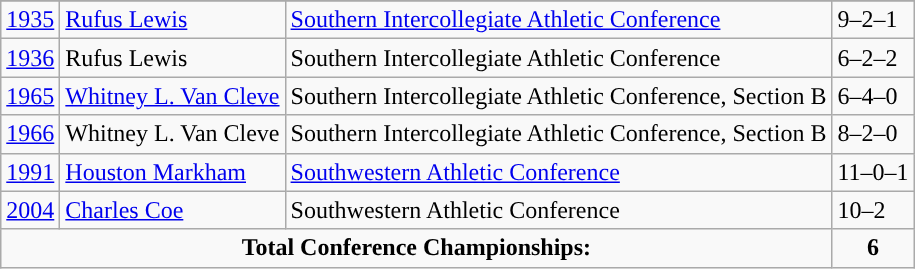<table class="wikitable">
<tr>
</tr>
<tr>
<td><a href='#'>1935</a></td>
<td><a href='#'>Rufus Lewis</a></td>
<td><a href='#'>Southern Intercollegiate Athletic Conference</a></td>
<td>9–2–1</td>
</tr>
<tr>
<td><a href='#'>1936</a></td>
<td>Rufus Lewis</td>
<td>Southern Intercollegiate Athletic Conference</td>
<td>6–2–2</td>
</tr>
<tr>
<td><a href='#'>1965</a></td>
<td><a href='#'>Whitney L. Van Cleve</a></td>
<td>Southern Intercollegiate Athletic Conference, Section B</td>
<td>6–4–0</td>
</tr>
<tr>
<td><a href='#'>1966</a></td>
<td>Whitney L. Van Cleve</td>
<td>Southern Intercollegiate Athletic Conference, Section B</td>
<td>8–2–0</td>
</tr>
<tr>
<td><a href='#'>1991</a></td>
<td><a href='#'>Houston Markham</a></td>
<td><a href='#'>Southwestern Athletic Conference</a></td>
<td>11–0–1</td>
</tr>
<tr>
<td><a href='#'>2004</a></td>
<td><a href='#'>Charles Coe</a></td>
<td>Southwestern Athletic Conference</td>
<td>10–2</td>
</tr>
<tr align="center">
<td colspan=3><strong>Total Conference Championships:</strong></td>
<td colspan=2><strong>6</strong></td>
</tr>
</table>
